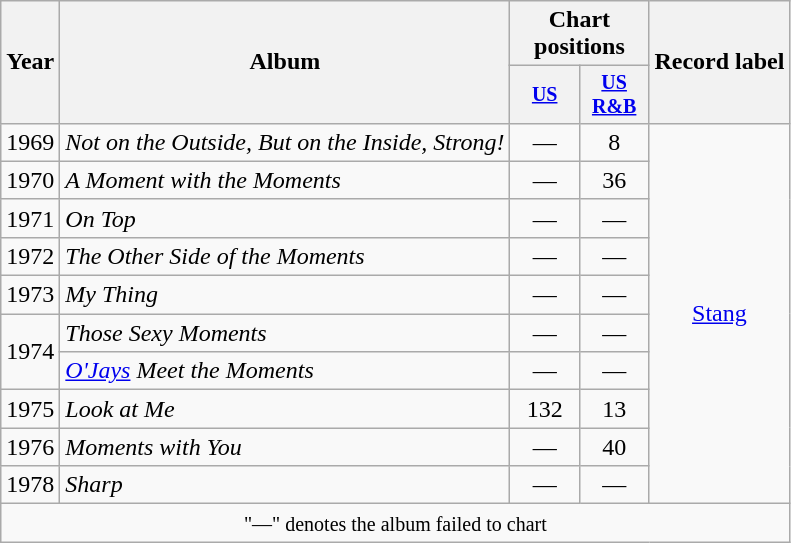<table class="wikitable" style="text-align:center;">
<tr>
<th rowspan="2">Year</th>
<th rowspan="2">Album</th>
<th colspan="2">Chart positions</th>
<th rowspan="2">Record label</th>
</tr>
<tr style="font-size:smaller;">
<th style="width:40px;"><a href='#'>US</a><br></th>
<th style="width:40px;"><a href='#'>US R&B</a><br></th>
</tr>
<tr>
<td>1969</td>
<td style="text-align:left;"><em>Not on the Outside, But on the Inside, Strong!</em></td>
<td>—</td>
<td>8</td>
<td rowspan="10"><a href='#'>Stang</a></td>
</tr>
<tr>
<td>1970</td>
<td style="text-align:left;"><em>A Moment with the Moments</em></td>
<td>—</td>
<td>36</td>
</tr>
<tr>
<td>1971</td>
<td style="text-align:left;"><em>On Top</em></td>
<td>—</td>
<td>—</td>
</tr>
<tr>
<td>1972</td>
<td style="text-align:left;"><em>The Other Side of the Moments</em></td>
<td>—</td>
<td>—</td>
</tr>
<tr>
<td>1973</td>
<td style="text-align:left;"><em>My Thing</em></td>
<td>—</td>
<td>—</td>
</tr>
<tr>
<td rowspan="2">1974</td>
<td style="text-align:left;"><em>Those Sexy Moments</em></td>
<td>—</td>
<td>—</td>
</tr>
<tr>
<td style="text-align:left;"><em><a href='#'>O'Jays</a> Meet the Moments</em></td>
<td>—</td>
<td>—</td>
</tr>
<tr>
<td>1975</td>
<td style="text-align:left;"><em>Look at Me</em></td>
<td>132</td>
<td>13</td>
</tr>
<tr>
<td>1976</td>
<td style="text-align:left;"><em>Moments with You</em></td>
<td>—</td>
<td>40</td>
</tr>
<tr>
<td>1978</td>
<td style="text-align:left;"><em>Sharp</em></td>
<td>—</td>
<td>—</td>
</tr>
<tr>
<td colspan="5" style="text-align:center;"><small>"—" denotes the album failed to chart</small></td>
</tr>
</table>
